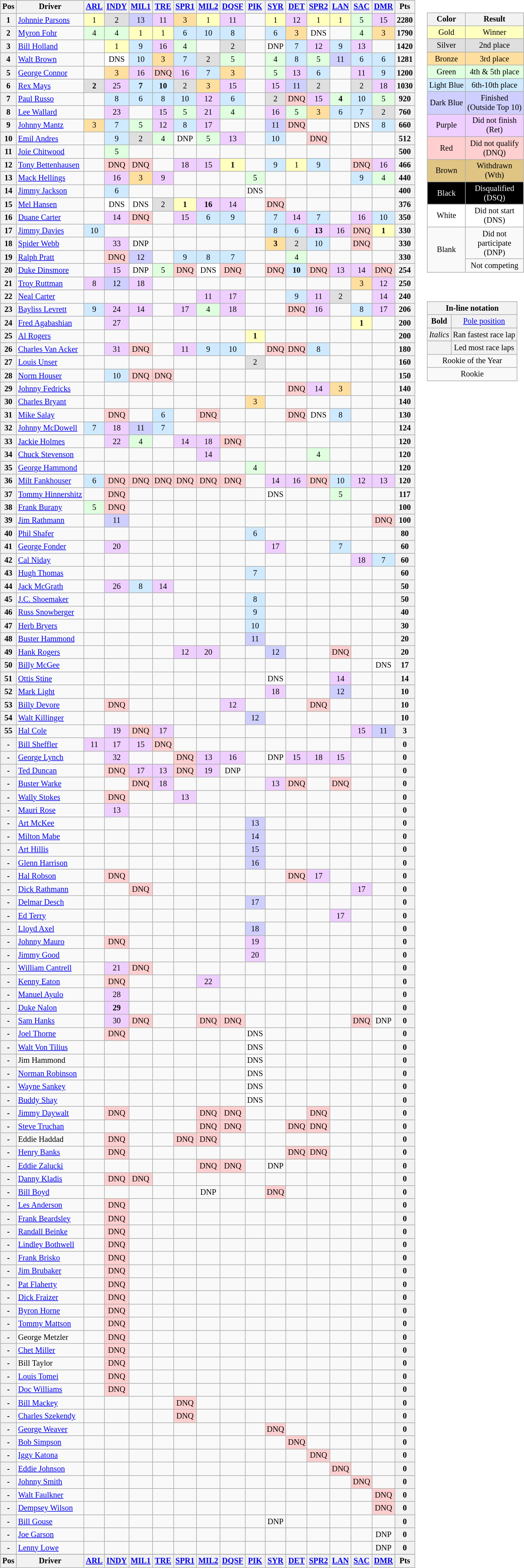<table>
<tr>
<td><br><table class="wikitable" style="font-size: 85%">
<tr valign="top">
<th valign="middle">Pos</th>
<th valign="middle">Driver</th>
<th><a href='#'>ARL</a><br></th>
<th><a href='#'>INDY</a><br></th>
<th><a href='#'>MIL1</a><br></th>
<th><a href='#'>TRE</a><br></th>
<th><a href='#'>SPR1</a><br></th>
<th><a href='#'>MIL2</a><br></th>
<th><a href='#'>DQSF</a><br></th>
<th><a href='#'>PIK</a><br></th>
<th><a href='#'>SYR</a><br></th>
<th><a href='#'>DET</a><br></th>
<th><a href='#'>SPR2</a><br></th>
<th><a href='#'>LAN</a><br></th>
<th><a href='#'>SAC</a><br></th>
<th><a href='#'>DMR</a><br></th>
<th valign="middle">Pts</th>
</tr>
<tr>
<th>1</th>
<td> <a href='#'>Johnnie Parsons</a></td>
<td style="background:#FFFFBF;" align=center>1</td>
<td style="background:#DFDFDF;" align=center>2</td>
<td style="background:#CFCFFF;" align=center>13</td>
<td style="background:#EFCFFF;" align=center>11</td>
<td style="background:#FFDF9F;" align=center>3</td>
<td style="background:#FFFFBF;" align=center>1</td>
<td style="background:#EFCFFF;" align=center>11</td>
<td></td>
<td style="background:#FFFFBF;" align=center>1</td>
<td style="background:#EFCFFF;" align=center>12</td>
<td style="background:#FFFFBF;" align=center>1</td>
<td style="background:#FFFFBF;" align=center>1</td>
<td style="background:#DFFFDF;" align=center>5</td>
<td style="background:#EFCFFF;" align=center>15</td>
<th>2280</th>
</tr>
<tr>
<th>2</th>
<td> <a href='#'>Myron Fohr</a></td>
<td style="background:#DFFFDF;" align=center>4</td>
<td style="background:#DFFFDF;" align=center>4</td>
<td style="background:#FFFFBF;" align=center>1</td>
<td style="background:#FFFFBF;" align=center>1</td>
<td style="background:#CFEAFF;" align=center>6</td>
<td style="background:#CFEAFF;" align=center>10</td>
<td style="background:#CFEAFF;" align=center>8</td>
<td></td>
<td style="background:#CFEAFF;" align=center>6</td>
<td style="background:#FFDF9F;" align=center>3</td>
<td style="background:#FFFFFF;" align=center>DNS</td>
<td></td>
<td style="background:#DFFFDF;" align=center>4</td>
<td style="background:#FFDF9F;" align=center>3</td>
<th>1790</th>
</tr>
<tr>
<th>3</th>
<td> <a href='#'>Bill Holland</a></td>
<td></td>
<td style="background:#FFFFBF;" align=center>1</td>
<td style="background:#CFEAFF;" align=center>9</td>
<td style="background:#EFCFFF;" align=center>16</td>
<td style="background:#DFFFDF;" align=center>4</td>
<td></td>
<td style="background:#DFDFDF;" align=center>2</td>
<td></td>
<td align=center>DNP</td>
<td style="background:#CFEAFF;" align=center>7</td>
<td style="background:#EFCFFF;" align=center>12</td>
<td style="background:#CFEAFF;" align=center>9</td>
<td style="background:#EFCFFF;" align=center>13</td>
<td></td>
<th>1420</th>
</tr>
<tr>
<th>4</th>
<td> <a href='#'>Walt Brown</a></td>
<td></td>
<td style="background:#FFFFFF;" align=center>DNS</td>
<td style="background:#CFEAFF;" align=center>10</td>
<td style="background:#FFDF9F;" align=center>3</td>
<td style="background:#CFEAFF;" align=center>7</td>
<td style="background:#DFDFDF;" align=center>2</td>
<td style="background:#DFFFDF;" align=center>5</td>
<td></td>
<td style="background:#DFFFDF;" align=center>4</td>
<td style="background:#CFEAFF;" align=center>8</td>
<td style="background:#DFFFDF;" align=center>5</td>
<td style="background:#CFCFFF;" align=center>11</td>
<td style="background:#CFEAFF;" align=center>6</td>
<td style="background:#CFEAFF;" align=center>6</td>
<th>1281</th>
</tr>
<tr>
<th>5</th>
<td> <a href='#'>George Connor</a></td>
<td></td>
<td style="background:#FFDF9F;" align=center>3</td>
<td style="background:#EFCFFF;" align=center>16</td>
<td style="background:#FFCFCF;" align=center>DNQ</td>
<td style="background:#EFCFFF;" align=center>16</td>
<td style="background:#CFEAFF;" align=center>7</td>
<td style="background:#FFDF9F;" align=center>3</td>
<td></td>
<td style="background:#DFFFDF;" align=center>5</td>
<td style="background:#EFCFFF;" align=center>13</td>
<td style="background:#CFEAFF;" align=center>6</td>
<td></td>
<td style="background:#EFCFFF;" align=center>11</td>
<td style="background:#CFEAFF;" align=center>9</td>
<th>1200</th>
</tr>
<tr>
<th>6</th>
<td> <a href='#'>Rex Mays</a></td>
<td style="background:#DFDFDF;" align=center><strong>2</strong></td>
<td style="background:#EFCFFF;" align=center>25</td>
<td style="background:#CFEAFF;" align=center><strong>7</strong></td>
<td style="background:#CFEAFF;" align=center><strong>10</strong></td>
<td style="background:#DFDFDF;" align=center>2</td>
<td style="background:#FFDF9F;" align=center>3</td>
<td style="background:#EFCFFF;" align=center>15</td>
<td></td>
<td style="background:#EFCFFF;" align=center>15</td>
<td style="background:#CFCFFF;" align=center>11</td>
<td style="background:#DFDFDF;" align=center>2</td>
<td></td>
<td style="background:#DFDFDF;" align=center>2</td>
<td style="background:#EFCFFF;" align=center>18</td>
<th>1030</th>
</tr>
<tr>
<th>7</th>
<td> <a href='#'>Paul Russo</a></td>
<td></td>
<td style="background:#CFEAFF;" align=center>8</td>
<td style="background:#CFEAFF;" align=center>6</td>
<td style="background:#CFEAFF;" align=center>8</td>
<td style="background:#CFEAFF;" align=center>10</td>
<td style="background:#EFCFFF;" align=center>12</td>
<td style="background:#CFEAFF;" align=center>6</td>
<td></td>
<td style="background:#DFDFDF;" align=center>2</td>
<td style="background:#FFCFCF;" align=center>DNQ</td>
<td style="background:#EFCFFF;" align=center>15</td>
<td style="background:#DFFFDF;" align=center><strong>4</strong></td>
<td style="background:#CFEAFF;" align=center>10</td>
<td style="background:#DFFFDF;" align=center>5</td>
<th>920</th>
</tr>
<tr>
<th>8</th>
<td> <a href='#'>Lee Wallard</a></td>
<td></td>
<td style="background:#EFCFFF;" align=center>23</td>
<td></td>
<td style="background:#EFCFFF;" align=center>15</td>
<td style="background:#DFFFDF;" align=center>5</td>
<td style="background:#EFCFFF;" align=center>21</td>
<td style="background:#DFFFDF;" align=center>4</td>
<td></td>
<td style="background:#EFCFFF;" align=center>16</td>
<td style="background:#DFFFDF;" align=center>5</td>
<td style="background:#FFDF9F;" align=center>3</td>
<td style="background:#CFEAFF;" align=center>6</td>
<td style="background:#CFEAFF;" align=center>7</td>
<td style="background:#DFDFDF;" align=center>2</td>
<th>760</th>
</tr>
<tr>
<th>9</th>
<td> <a href='#'>Johnny Mantz</a></td>
<td style="background:#FFDF9F;" align=center>3</td>
<td style="background:#CFEAFF;" align=center>7</td>
<td style="background:#DFFFDF;" align=center>5</td>
<td style="background:#EFCFFF;" align=center>12</td>
<td style="background:#CFEAFF;" align=center>8</td>
<td style="background:#EFCFFF;" align=center>17</td>
<td></td>
<td></td>
<td style="background:#CFCFFF;" align=center>11</td>
<td style="background:#FFCFCF;" align=center>DNQ</td>
<td></td>
<td></td>
<td style="background:#FFFFFF;" align=center>DNS</td>
<td style="background:#CFEAFF;" align=center>8</td>
<th>660</th>
</tr>
<tr>
<th>10</th>
<td> <a href='#'>Emil Andres</a></td>
<td></td>
<td style="background:#CFEAFF;" align=center>9</td>
<td style="background:#DFDFDF;" align=center>2</td>
<td style="background:#DFFFDF;" align=center>4</td>
<td align=center>DNP</td>
<td style="background:#DFFFDF;" align=center>5</td>
<td style="background:#EFCFFF;" align=center>13</td>
<td></td>
<td style="background:#CFEAFF;" align=center>10</td>
<td></td>
<td style="background:#FFCFCF;" align=center>DNQ</td>
<td></td>
<td></td>
<td></td>
<th>512</th>
</tr>
<tr>
<th>11</th>
<td> <a href='#'>Joie Chitwood</a></td>
<td></td>
<td style="background:#DFFFDF;" align=center>5</td>
<td></td>
<td></td>
<td></td>
<td></td>
<td></td>
<td></td>
<td></td>
<td></td>
<td></td>
<td></td>
<td></td>
<td></td>
<th>500</th>
</tr>
<tr>
<th>12</th>
<td> <a href='#'>Tony Bettenhausen</a></td>
<td></td>
<td style="background:#FFCFCF;" align=center>DNQ</td>
<td style="background:#FFCFCF;" align=center>DNQ</td>
<td></td>
<td style="background:#EFCFFF;" align=center>18</td>
<td style="background:#EFCFFF;" align=center>15</td>
<td style="background:#FFFFBF;" align=center><strong>1</strong></td>
<td></td>
<td style="background:#CFEAFF;" align=center>9</td>
<td style="background:#FFFFBF;" align=center>1</td>
<td style="background:#CFEAFF;" align=center>9</td>
<td></td>
<td style="background:#FFCFCF;" align=center>DNQ</td>
<td style="background:#EFCFFF;" align=center>16</td>
<th>466</th>
</tr>
<tr>
<th>13</th>
<td> <a href='#'>Mack Hellings</a></td>
<td></td>
<td style="background:#EFCFFF;" align=center>16</td>
<td style="background:#FFDF9F;" align=center>3</td>
<td style="background:#EFCFFF;" align=center>9</td>
<td></td>
<td></td>
<td></td>
<td style="background:#DFFFDF;" align=center>5</td>
<td></td>
<td></td>
<td></td>
<td></td>
<td style="background:#CFEAFF;" align=center>9</td>
<td style="background:#DFFFDF;" align=center>4</td>
<th>440</th>
</tr>
<tr>
<th>14</th>
<td> <a href='#'>Jimmy Jackson</a></td>
<td></td>
<td style="background:#CFEAFF;" align=center>6</td>
<td></td>
<td></td>
<td></td>
<td></td>
<td></td>
<td style="background:#FFFFFF;" align=center>DNS</td>
<td></td>
<td></td>
<td></td>
<td></td>
<td></td>
<td></td>
<th>400</th>
</tr>
<tr>
<th>15</th>
<td> <a href='#'>Mel Hansen</a></td>
<td></td>
<td style="background:#FFFFFF;" align=center>DNS</td>
<td style="background:#FFFFFF;" align=center>DNS</td>
<td style="background:#DFDFDF;" align=center>2</td>
<td style="background:#FFFFBF;" align=center><strong>1</strong></td>
<td style="background:#EFCFFF;" align=center><strong>16</strong></td>
<td style="background:#EFCFFF;" align=center>14</td>
<td></td>
<td style="background:#FFCFCF;" align=center>DNQ</td>
<td></td>
<td></td>
<td></td>
<td></td>
<td></td>
<th>376</th>
</tr>
<tr>
<th>16</th>
<td> <a href='#'>Duane Carter</a></td>
<td></td>
<td style="background:#EFCFFF;" align=center>14</td>
<td style="background:#FFCFCF;" align=center>DNQ</td>
<td></td>
<td style="background:#EFCFFF;" align=center>15</td>
<td style="background:#CFEAFF;" align=center>6</td>
<td style="background:#CFEAFF;" align=center>9</td>
<td></td>
<td style="background:#CFEAFF;" align=center>7</td>
<td style="background:#EFCFFF;" align=center>14</td>
<td style="background:#CFEAFF;" align=center>7</td>
<td></td>
<td style="background:#EFCFFF;" align=center>16</td>
<td style="background:#CFEAFF;" align=center>10</td>
<th>350</th>
</tr>
<tr>
<th>17</th>
<td> <a href='#'>Jimmy Davies</a>  </td>
<td style="background:#CFEAFF;" align=center>10</td>
<td></td>
<td></td>
<td></td>
<td></td>
<td></td>
<td></td>
<td></td>
<td style="background:#CFEAFF;" align=center>8</td>
<td style="background:#CFEAFF;" align=center>6</td>
<td style="background:#EFCFFF;" align=center><strong>13</strong></td>
<td style="background:#EFCFFF;" align=center>16</td>
<td style="background:#FFCFCF;" align=center>DNQ</td>
<td style="background:#FFFFBF;" align=center><strong>1</strong></td>
<th>330</th>
</tr>
<tr>
<th>18</th>
<td> <a href='#'>Spider Webb</a></td>
<td></td>
<td style="background:#EFCFFF;" align=center>33</td>
<td align=center>DNP</td>
<td></td>
<td></td>
<td></td>
<td></td>
<td></td>
<td style="background:#FFDF9F;" align=center><strong>3</strong></td>
<td style="background:#DFDFDF;" align=center>2</td>
<td style="background:#CFEAFF;" align=center>10</td>
<td></td>
<td style="background:#FFCFCF;" align=center>DNQ</td>
<td></td>
<th>330</th>
</tr>
<tr>
<th>19</th>
<td> <a href='#'>Ralph Pratt</a> </td>
<td></td>
<td style="background:#FFCFCF;" align=center>DNQ</td>
<td style="background:#CFCFFF;" align=center>12</td>
<td></td>
<td style="background:#CFEAFF;" align=center>9</td>
<td style="background:#CFEAFF;" align=center>8</td>
<td style="background:#CFEAFF;" align=center>7</td>
<td></td>
<td></td>
<td style="background:#DFFFDF;" align=center>4</td>
<td></td>
<td></td>
<td></td>
<td></td>
<th>330</th>
</tr>
<tr>
<th>20</th>
<td> <a href='#'>Duke Dinsmore</a></td>
<td></td>
<td style="background:#EFCFFF;" align=center>15</td>
<td align=center>DNP</td>
<td style="background:#DFFFDF;" align=center>5</td>
<td style="background:#FFCFCF;" align=center>DNQ</td>
<td style="background:#FFFFFF;" align=center>DNS</td>
<td style="background:#FFCFCF;" align=center>DNQ</td>
<td></td>
<td style="background:#FFCFCF;" align=center>DNQ</td>
<td style="background:#CFEAFF;" align=center><strong>10</strong></td>
<td style="background:#FFCFCF;" align=center>DNQ</td>
<td style="background:#EFCFFF;" align=center>13</td>
<td style="background:#EFCFFF;" align=center>14</td>
<td style="background:#FFCFCF;" align=center>DNQ</td>
<th>254</th>
</tr>
<tr>
<th>21</th>
<td> <a href='#'>Troy Ruttman</a> </td>
<td style="background:#EFCFFF;" align=center>8</td>
<td style="background:#CFCFFF;" align=center>12</td>
<td style="background:#EFCFFF;" align=center>18</td>
<td></td>
<td></td>
<td></td>
<td></td>
<td></td>
<td></td>
<td></td>
<td></td>
<td></td>
<td style="background:#FFDF9F;" align=center>3</td>
<td style="background:#EFCFFF;" align=center>12</td>
<th>250</th>
</tr>
<tr>
<th>22</th>
<td> <a href='#'>Neal Carter</a> </td>
<td></td>
<td></td>
<td></td>
<td></td>
<td></td>
<td style="background:#EFCFFF;" align=center>11</td>
<td style="background:#EFCFFF;" align=center>17</td>
<td></td>
<td></td>
<td style="background:#CFEAFF;" align=center>9</td>
<td style="background:#EFCFFF;" align=center>11</td>
<td style="background:#DFDFDF;" align=center>2</td>
<td></td>
<td style="background:#EFCFFF;" align=center>14</td>
<th>240</th>
</tr>
<tr>
<th>23</th>
<td> <a href='#'>Bayliss Levrett</a> </td>
<td style="background:#CFEAFF;" align=center>9</td>
<td style="background:#EFCFFF;" align=center>24</td>
<td style="background:#EFCFFF;" align=center>14</td>
<td></td>
<td style="background:#EFCFFF;" align=center>17</td>
<td style="background:#DFFFDF;" align=center>4</td>
<td style="background:#EFCFFF;" align=center>18</td>
<td></td>
<td></td>
<td style="background:#FFCFCF;" align=center>DNQ</td>
<td style="background:#EFCFFF;" align=center>16</td>
<td></td>
<td style="background:#CFEAFF;" align=center>8</td>
<td style="background:#EFCFFF;" align=center>17</td>
<th>206</th>
</tr>
<tr>
<th>24</th>
<td> <a href='#'>Fred Agabashian</a></td>
<td></td>
<td style="background:#EFCFFF;" align=center>27</td>
<td></td>
<td></td>
<td></td>
<td></td>
<td></td>
<td></td>
<td></td>
<td></td>
<td></td>
<td></td>
<td style="background:#FFFFBF;" align=center><strong>1</strong></td>
<td></td>
<th>200</th>
</tr>
<tr>
<th>25</th>
<td> <a href='#'>Al Rogers</a></td>
<td></td>
<td></td>
<td></td>
<td></td>
<td></td>
<td></td>
<td></td>
<td style="background:#FFFFBF;" align=center><strong>1</strong></td>
<td></td>
<td></td>
<td></td>
<td></td>
<td></td>
<td></td>
<th>200</th>
</tr>
<tr>
<th>26</th>
<td> <a href='#'>Charles Van Acker</a></td>
<td></td>
<td style="background:#EFCFFF;" align=center>31</td>
<td style="background:#FFCFCF;" align=center>DNQ</td>
<td></td>
<td style="background:#EFCFFF;" align=center>11</td>
<td style="background:#CFEAFF;" align=center>9</td>
<td style="background:#CFEAFF;" align=center>10</td>
<td></td>
<td style="background:#FFCFCF;" align=center>DNQ</td>
<td style="background:#FFCFCF;" align=center>DNQ</td>
<td style="background:#CFEAFF;" align=center>8</td>
<td></td>
<td></td>
<td></td>
<th>180</th>
</tr>
<tr>
<th>27</th>
<td> <a href='#'>Louis Unser</a></td>
<td></td>
<td></td>
<td></td>
<td></td>
<td></td>
<td></td>
<td></td>
<td style="background:#DFDFDF;" align=center>2</td>
<td></td>
<td></td>
<td></td>
<td></td>
<td></td>
<td></td>
<th>160</th>
</tr>
<tr>
<th>28</th>
<td> <a href='#'>Norm Houser</a></td>
<td></td>
<td style="background:#CFEAFF;" align=center>10</td>
<td style="background:#FFCFCF;" align=center>DNQ</td>
<td style="background:#FFCFCF;" align=center>DNQ</td>
<td></td>
<td></td>
<td></td>
<td></td>
<td></td>
<td></td>
<td></td>
<td></td>
<td></td>
<td></td>
<th>150</th>
</tr>
<tr>
<th>29</th>
<td> <a href='#'>Johnny Fedricks</a> </td>
<td></td>
<td></td>
<td></td>
<td></td>
<td></td>
<td></td>
<td></td>
<td></td>
<td></td>
<td style="background:#FFCFCF;" align=center>DNQ</td>
<td style="background:#EFCFFF;" align=center>14</td>
<td style="background:#FFDF9F;" align=center>3</td>
<td></td>
<td></td>
<th>140</th>
</tr>
<tr>
<th>30</th>
<td> <a href='#'>Charles Bryant</a> </td>
<td></td>
<td></td>
<td></td>
<td></td>
<td></td>
<td></td>
<td></td>
<td style="background:#FFDF9F;" align=center>3</td>
<td></td>
<td></td>
<td></td>
<td></td>
<td></td>
<td></td>
<th>140</th>
</tr>
<tr>
<th>31</th>
<td> <a href='#'>Mike Salay</a></td>
<td></td>
<td style="background:#FFCFCF;" align=center>DNQ</td>
<td></td>
<td style="background:#CFEAFF;" align=center>6</td>
<td></td>
<td style="background:#FFCFCF;" align=center>DNQ</td>
<td></td>
<td></td>
<td></td>
<td style="background:#FFCFCF;" align=center>DNQ</td>
<td style="background:#FFFFFF;" align=center>DNS</td>
<td style="background:#CFEAFF;" align=center>8</td>
<td></td>
<td></td>
<th>130</th>
</tr>
<tr>
<th>32</th>
<td> <a href='#'>Johnny McDowell</a> </td>
<td style="background:#CFEAFF;" align=center>7</td>
<td style="background:#EFCFFF;" align=center>18</td>
<td style="background:#CFCFFF;" align=center>11</td>
<td style="background:#CFEAFF;" align=center>7</td>
<td></td>
<td></td>
<td></td>
<td></td>
<td></td>
<td></td>
<td></td>
<td></td>
<td></td>
<td></td>
<th>124</th>
</tr>
<tr>
<th>33</th>
<td> <a href='#'>Jackie Holmes</a></td>
<td></td>
<td style="background:#EFCFFF;" align=center>22</td>
<td style="background:#DFFFDF;" align=center>4</td>
<td></td>
<td style="background:#EFCFFF;" align=center>14</td>
<td style="background:#EFCFFF;" align=center>18</td>
<td style="background:#FFCFCF;" align=center>DNQ</td>
<td></td>
<td></td>
<td></td>
<td></td>
<td></td>
<td></td>
<td></td>
<th>120</th>
</tr>
<tr>
<th>34</th>
<td> <a href='#'>Chuck Stevenson</a> </td>
<td></td>
<td></td>
<td></td>
<td></td>
<td></td>
<td style="background:#EFCFFF;" align=center>14</td>
<td></td>
<td></td>
<td></td>
<td></td>
<td style="background:#DFFFDF;" align=center>4</td>
<td></td>
<td></td>
<td></td>
<th>120</th>
</tr>
<tr>
<th>35</th>
<td> <a href='#'>George Hammond</a></td>
<td></td>
<td></td>
<td></td>
<td></td>
<td></td>
<td></td>
<td></td>
<td style="background:#DFFFDF;" align=center>4</td>
<td></td>
<td></td>
<td></td>
<td></td>
<td></td>
<td></td>
<th>120</th>
</tr>
<tr>
<th>36</th>
<td> <a href='#'>Milt Fankhouser</a></td>
<td style="background:#CFEAFF;" align=center>6</td>
<td style="background:#FFCFCF;" align=center>DNQ</td>
<td style="background:#FFCFCF;" align=center>DNQ</td>
<td style="background:#FFCFCF;" align=center>DNQ</td>
<td style="background:#FFCFCF;" align=center>DNQ</td>
<td style="background:#FFCFCF;" align=center>DNQ</td>
<td style="background:#FFCFCF;" align=center>DNQ</td>
<td></td>
<td style="background:#EFCFFF;" align=center>14</td>
<td style="background:#EFCFFF;" align=center>16</td>
<td style="background:#FFCFCF;" align=center>DNQ</td>
<td style="background:#CFEAFF;" align=center>10</td>
<td style="background:#EFCFFF;" align=center>12</td>
<td style="background:#EFCFFF;" align=center>13</td>
<th>120</th>
</tr>
<tr>
<th>37</th>
<td> <a href='#'>Tommy Hinnershitz</a></td>
<td></td>
<td style="background:#FFCFCF;" align=center>DNQ</td>
<td></td>
<td></td>
<td></td>
<td></td>
<td></td>
<td></td>
<td style="background:#FFFFFF;" align=center>DNS</td>
<td></td>
<td></td>
<td style="background:#DFFFDF;" align=center>5</td>
<td></td>
<td></td>
<th>117</th>
</tr>
<tr>
<th>38</th>
<td> <a href='#'>Frank Burany</a> </td>
<td style="background:#DFFFDF;" align=center>5</td>
<td style="background:#FFCFCF;" align=center>DNQ</td>
<td></td>
<td></td>
<td></td>
<td></td>
<td></td>
<td></td>
<td></td>
<td></td>
<td></td>
<td></td>
<td></td>
<td></td>
<th>100</th>
</tr>
<tr>
<th>39</th>
<td> <a href='#'>Jim Rathmann</a> </td>
<td></td>
<td style="background:#CFCFFF;" align=center>11</td>
<td></td>
<td></td>
<td></td>
<td></td>
<td></td>
<td></td>
<td></td>
<td></td>
<td></td>
<td></td>
<td></td>
<td style="background:#FFCFCF;" align=center>DNQ</td>
<th>100</th>
</tr>
<tr>
<th>40</th>
<td> <a href='#'>Phil Shafer</a></td>
<td></td>
<td></td>
<td></td>
<td></td>
<td></td>
<td></td>
<td></td>
<td style="background:#CFEAFF;" align=center>6</td>
<td></td>
<td></td>
<td></td>
<td></td>
<td></td>
<td></td>
<th>80</th>
</tr>
<tr>
<th>41</th>
<td> <a href='#'>George Fonder</a> </td>
<td></td>
<td style="background:#EFCFFF;" align=center>20</td>
<td></td>
<td></td>
<td></td>
<td></td>
<td></td>
<td></td>
<td style="background:#EFCFFF;" align=center>17</td>
<td></td>
<td></td>
<td style="background:#CFEAFF;" align=center>7</td>
<td></td>
<td></td>
<th>60</th>
</tr>
<tr>
<th>42</th>
<td> <a href='#'>Cal Niday</a> </td>
<td></td>
<td></td>
<td></td>
<td></td>
<td></td>
<td></td>
<td></td>
<td></td>
<td></td>
<td></td>
<td></td>
<td></td>
<td style="background:#EFCFFF;" align=center>18</td>
<td style="background:#CFEAFF;" align=center>7</td>
<th>60</th>
</tr>
<tr>
<th>43</th>
<td> <a href='#'>Hugh Thomas</a></td>
<td></td>
<td></td>
<td></td>
<td></td>
<td></td>
<td></td>
<td></td>
<td style="background:#CFEAFF;" align=center>7</td>
<td></td>
<td></td>
<td></td>
<td></td>
<td></td>
<td></td>
<th>60</th>
</tr>
<tr>
<th>44</th>
<td> <a href='#'>Jack McGrath</a></td>
<td></td>
<td style="background:#EFCFFF;" align=center>26</td>
<td style="background:#CFEAFF;" align=center>8</td>
<td style="background:#EFCFFF;" align=center>14</td>
<td></td>
<td></td>
<td></td>
<td></td>
<td></td>
<td></td>
<td></td>
<td></td>
<td></td>
<td></td>
<th>50</th>
</tr>
<tr>
<th>45</th>
<td> <a href='#'>J.C. Shoemaker</a></td>
<td></td>
<td></td>
<td></td>
<td></td>
<td></td>
<td></td>
<td></td>
<td style="background:#CFEAFF;" align=center>8</td>
<td></td>
<td></td>
<td></td>
<td></td>
<td></td>
<td></td>
<th>50</th>
</tr>
<tr>
<th>46</th>
<td> <a href='#'>Russ Snowberger</a></td>
<td></td>
<td></td>
<td></td>
<td></td>
<td></td>
<td></td>
<td></td>
<td style="background:#CFEAFF;" align=center>9</td>
<td></td>
<td></td>
<td></td>
<td></td>
<td></td>
<td></td>
<th>40</th>
</tr>
<tr>
<th>47</th>
<td> <a href='#'>Herb Bryers</a></td>
<td></td>
<td></td>
<td></td>
<td></td>
<td></td>
<td></td>
<td></td>
<td style="background:#CFEAFF;" align=center>10</td>
<td></td>
<td></td>
<td></td>
<td></td>
<td></td>
<td></td>
<th>30</th>
</tr>
<tr>
<th>48</th>
<td> <a href='#'>Buster Hammond</a></td>
<td></td>
<td></td>
<td></td>
<td></td>
<td></td>
<td></td>
<td></td>
<td style="background:#CFCFFF;" align=center>11</td>
<td></td>
<td></td>
<td></td>
<td></td>
<td></td>
<td></td>
<th>20</th>
</tr>
<tr>
<th>49</th>
<td> <a href='#'>Hank Rogers</a></td>
<td></td>
<td></td>
<td></td>
<td></td>
<td style="background:#EFCFFF;" align=center>12</td>
<td style="background:#EFCFFF;" align=center>20</td>
<td></td>
<td></td>
<td style="background:#CFCFFF;" align=center>12</td>
<td></td>
<td></td>
<td style="background:#FFCFCF;" align=center>DNQ</td>
<td></td>
<td></td>
<th>20</th>
</tr>
<tr>
<th>50</th>
<td> <a href='#'>Billy McGee</a> </td>
<td></td>
<td></td>
<td></td>
<td></td>
<td></td>
<td></td>
<td></td>
<td></td>
<td></td>
<td></td>
<td></td>
<td></td>
<td></td>
<td style="background:#FFFFFF;" align=center>DNS</td>
<th>17</th>
</tr>
<tr>
<th>51</th>
<td> <a href='#'>Ottis Stine</a></td>
<td></td>
<td></td>
<td></td>
<td></td>
<td></td>
<td></td>
<td></td>
<td></td>
<td style="background:#FFFFFF;" align=center>DNS</td>
<td></td>
<td></td>
<td style="background:#EFCFFF;" align=center>14</td>
<td></td>
<td></td>
<th>14</th>
</tr>
<tr>
<th>52</th>
<td> <a href='#'>Mark Light</a></td>
<td></td>
<td></td>
<td></td>
<td></td>
<td></td>
<td></td>
<td></td>
<td></td>
<td style="background:#EFCFFF;" align=center>18</td>
<td></td>
<td></td>
<td style="background:#CFCFFF;" align=center>12</td>
<td></td>
<td></td>
<th>10</th>
</tr>
<tr>
<th>53</th>
<td> <a href='#'>Billy Devore</a></td>
<td></td>
<td style="background:#FFCFCF;" align=center>DNQ</td>
<td></td>
<td></td>
<td></td>
<td></td>
<td style="background:#EFCFFF;" align=center>12</td>
<td></td>
<td></td>
<td></td>
<td style="background:#FFCFCF;" align=center>DNQ</td>
<td></td>
<td></td>
<td></td>
<th>10</th>
</tr>
<tr>
<th>54</th>
<td> <a href='#'>Walt Killinger</a></td>
<td></td>
<td></td>
<td></td>
<td></td>
<td></td>
<td></td>
<td></td>
<td style="background:#CFCFFF;" align=center>12</td>
<td></td>
<td></td>
<td></td>
<td></td>
<td></td>
<td></td>
<th>10</th>
</tr>
<tr>
<th>55</th>
<td> <a href='#'>Hal Cole</a></td>
<td></td>
<td style="background:#EFCFFF;" align=center>19</td>
<td style="background:#FFCFCF;" align=center>DNQ</td>
<td style="background:#EFCFFF;" align=center>17</td>
<td></td>
<td></td>
<td></td>
<td></td>
<td></td>
<td></td>
<td></td>
<td></td>
<td style="background:#EFCFFF;" align=center>15</td>
<td style="background:#CFCFFF;" align=center>11</td>
<th>3</th>
</tr>
<tr>
<th>-</th>
<td> <a href='#'>Bill Sheffler</a></td>
<td style="background:#EFCFFF;" align=center>11</td>
<td style="background:#EFCFFF;" align=center>17</td>
<td style="background:#EFCFFF;" align=center>15</td>
<td style="background:#FFCFCF;" align=center>DNQ</td>
<td></td>
<td></td>
<td></td>
<td></td>
<td></td>
<td></td>
<td></td>
<td></td>
<td></td>
<td></td>
<th>0</th>
</tr>
<tr>
<th>-</th>
<td> <a href='#'>George Lynch</a></td>
<td></td>
<td style="background:#EFCFFF;" align=center>32</td>
<td></td>
<td></td>
<td style="background:#FFCFCF;" align=center>DNQ</td>
<td style="background:#EFCFFF;" align=center>13</td>
<td style="background:#EFCFFF;" align=center>16</td>
<td></td>
<td align=center>DNP</td>
<td style="background:#EFCFFF;" align=center>15</td>
<td style="background:#EFCFFF;" align=center>18</td>
<td style="background:#EFCFFF;" align=center>15</td>
<td></td>
<td></td>
<th>0</th>
</tr>
<tr>
<th>-</th>
<td> <a href='#'>Ted Duncan</a></td>
<td></td>
<td style="background:#FFCFCF;" align=center>DNQ</td>
<td style="background:#EFCFFF;" align=center>17</td>
<td style="background:#EFCFFF;" align=center>13</td>
<td style="background:#FFCFCF;" align=center>DNQ</td>
<td style="background:#EFCFFF;" align=center>19</td>
<td align=center>DNP</td>
<td></td>
<td></td>
<td></td>
<td></td>
<td></td>
<td></td>
<td></td>
<th>0</th>
</tr>
<tr>
<th>-</th>
<td> <a href='#'>Buster Warke</a></td>
<td></td>
<td></td>
<td style="background:#FFCFCF;" align=center>DNQ</td>
<td style="background:#EFCFFF;" align=center>18</td>
<td></td>
<td></td>
<td></td>
<td></td>
<td style="background:#EFCFFF;" align=center>13</td>
<td style="background:#FFCFCF;" align=center>DNQ</td>
<td></td>
<td style="background:#FFCFCF;" align=center>DNQ</td>
<td></td>
<td></td>
<th>0</th>
</tr>
<tr>
<th>-</th>
<td> <a href='#'>Wally Stokes</a> </td>
<td></td>
<td style="background:#FFCFCF;" align=center>DNQ</td>
<td></td>
<td></td>
<td style="background:#EFCFFF;" align=center>13</td>
<td></td>
<td></td>
<td></td>
<td></td>
<td></td>
<td></td>
<td></td>
<td></td>
<td></td>
<th>0</th>
</tr>
<tr>
<th>-</th>
<td> <a href='#'>Mauri Rose</a></td>
<td></td>
<td style="background:#EFCFFF;" align=center>13</td>
<td></td>
<td></td>
<td></td>
<td></td>
<td></td>
<td></td>
<td></td>
<td></td>
<td></td>
<td></td>
<td></td>
<td></td>
<th>0</th>
</tr>
<tr>
<th>-</th>
<td> <a href='#'>Art McKee</a> </td>
<td></td>
<td></td>
<td></td>
<td></td>
<td></td>
<td></td>
<td></td>
<td style="background:#CFCFFF;" align=center>13</td>
<td></td>
<td></td>
<td></td>
<td></td>
<td></td>
<td></td>
<th>0</th>
</tr>
<tr>
<th>-</th>
<td> <a href='#'>Milton Mabe</a> </td>
<td></td>
<td></td>
<td></td>
<td></td>
<td></td>
<td></td>
<td></td>
<td style="background:#CFCFFF;" align=center>14</td>
<td></td>
<td></td>
<td></td>
<td></td>
<td></td>
<td></td>
<th>0</th>
</tr>
<tr>
<th>-</th>
<td> <a href='#'>Art Hillis</a></td>
<td></td>
<td></td>
<td></td>
<td></td>
<td></td>
<td></td>
<td></td>
<td style="background:#CFCFFF;" align=center>15</td>
<td></td>
<td></td>
<td></td>
<td></td>
<td></td>
<td></td>
<th>0</th>
</tr>
<tr>
<th>-</th>
<td> <a href='#'>Glenn Harrison</a> </td>
<td></td>
<td></td>
<td></td>
<td></td>
<td></td>
<td></td>
<td></td>
<td style="background:#CFCFFF;" align=center>16</td>
<td></td>
<td></td>
<td></td>
<td></td>
<td></td>
<td></td>
<th>0</th>
</tr>
<tr>
<th>-</th>
<td> <a href='#'>Hal Robson</a></td>
<td></td>
<td style="background:#FFCFCF;" align=center>DNQ</td>
<td></td>
<td></td>
<td></td>
<td></td>
<td></td>
<td></td>
<td></td>
<td style="background:#FFCFCF;" align=center>DNQ</td>
<td style="background:#EFCFFF;" align=center>17</td>
<td></td>
<td></td>
<td></td>
<th>0</th>
</tr>
<tr>
<th>-</th>
<td> <a href='#'>Dick Rathmann</a> </td>
<td></td>
<td></td>
<td style="background:#FFCFCF;" align=center>DNQ</td>
<td></td>
<td></td>
<td></td>
<td></td>
<td></td>
<td></td>
<td></td>
<td></td>
<td></td>
<td style="background:#EFCFFF;" align=center>17</td>
<td></td>
<th>0</th>
</tr>
<tr>
<th>-</th>
<td> <a href='#'>Delmar Desch</a></td>
<td></td>
<td></td>
<td></td>
<td></td>
<td></td>
<td></td>
<td></td>
<td style="background:#CFCFFF;" align=center>17</td>
<td></td>
<td></td>
<td></td>
<td></td>
<td></td>
<td></td>
<th>0</th>
</tr>
<tr>
<th>-</th>
<td> <a href='#'>Ed Terry</a></td>
<td></td>
<td></td>
<td></td>
<td></td>
<td></td>
<td></td>
<td></td>
<td></td>
<td></td>
<td></td>
<td></td>
<td style="background:#EFCFFF;" align=center>17</td>
<td></td>
<td></td>
<th>0</th>
</tr>
<tr>
<th>-</th>
<td> <a href='#'>Lloyd Axel</a> </td>
<td></td>
<td></td>
<td></td>
<td></td>
<td></td>
<td></td>
<td></td>
<td style="background:#CFCFFF;" align=center>18</td>
<td></td>
<td></td>
<td></td>
<td></td>
<td></td>
<td></td>
<th>0</th>
</tr>
<tr>
<th>-</th>
<td> <a href='#'>Johnny Mauro</a></td>
<td></td>
<td style="background:#FFCFCF;" align=center>DNQ</td>
<td></td>
<td></td>
<td></td>
<td></td>
<td></td>
<td style="background:#EFCFFF;" align=center>19</td>
<td></td>
<td></td>
<td></td>
<td></td>
<td></td>
<td></td>
<th>0</th>
</tr>
<tr>
<th>-</th>
<td> <a href='#'>Jimmy Good</a></td>
<td></td>
<td></td>
<td></td>
<td></td>
<td></td>
<td></td>
<td></td>
<td style="background:#EFCFFF;" align=center>20</td>
<td></td>
<td></td>
<td></td>
<td></td>
<td></td>
<td></td>
<th>0</th>
</tr>
<tr>
<th>-</th>
<td> <a href='#'>William Cantrell</a></td>
<td></td>
<td style="background:#EFCFFF;" align=center>21</td>
<td style="background:#FFCFCF;" align=center>DNQ</td>
<td></td>
<td></td>
<td></td>
<td></td>
<td></td>
<td></td>
<td></td>
<td></td>
<td></td>
<td></td>
<td></td>
<th>0</th>
</tr>
<tr>
<th>-</th>
<td> <a href='#'>Kenny Eaton</a> </td>
<td></td>
<td style="background:#FFCFCF;" align=center>DNQ</td>
<td></td>
<td></td>
<td></td>
<td style="background:#EFCFFF;" align=center>22</td>
<td></td>
<td></td>
<td></td>
<td></td>
<td></td>
<td></td>
<td></td>
<td></td>
<th>0</th>
</tr>
<tr>
<th>-</th>
<td> <a href='#'>Manuel Ayulo</a></td>
<td></td>
<td style="background:#EFCFFF;" align=center>28</td>
<td></td>
<td></td>
<td></td>
<td></td>
<td></td>
<td></td>
<td></td>
<td></td>
<td></td>
<td></td>
<td></td>
<td></td>
<th>0</th>
</tr>
<tr>
<th>-</th>
<td> <a href='#'>Duke Nalon</a></td>
<td></td>
<td style="background:#EFCFFF;" align=center><strong>29</strong></td>
<td></td>
<td></td>
<td></td>
<td></td>
<td></td>
<td></td>
<td></td>
<td></td>
<td></td>
<td></td>
<td></td>
<td></td>
<th>0</th>
</tr>
<tr>
<th>-</th>
<td> <a href='#'>Sam Hanks</a></td>
<td></td>
<td style="background:#EFCFFF;" align=center>30</td>
<td style="background:#FFCFCF;" align=center>DNQ</td>
<td></td>
<td></td>
<td style="background:#FFCFCF;" align=center>DNQ</td>
<td style="background:#FFCFCF;" align=center>DNQ</td>
<td></td>
<td></td>
<td></td>
<td></td>
<td></td>
<td style="background:#FFCFCF;" align=center>DNQ</td>
<td align=center>DNP</td>
<th>0</th>
</tr>
<tr>
<th>-</th>
<td> <a href='#'>Joel Thorne</a></td>
<td></td>
<td style="background:#FFCFCF;" align=center>DNQ</td>
<td></td>
<td></td>
<td></td>
<td></td>
<td></td>
<td style="background:#FFFFFF;" align=center>DNS</td>
<td></td>
<td></td>
<td></td>
<td></td>
<td></td>
<td></td>
<th>0</th>
</tr>
<tr>
<th>-</th>
<td> <a href='#'>Walt Von Tilius</a></td>
<td></td>
<td></td>
<td></td>
<td></td>
<td></td>
<td></td>
<td></td>
<td style="background:#FFFFFF;" align=center>DNS</td>
<td></td>
<td></td>
<td></td>
<td></td>
<td></td>
<td></td>
<th>0</th>
</tr>
<tr>
<th>-</th>
<td> Jim Hammond</td>
<td></td>
<td></td>
<td></td>
<td></td>
<td></td>
<td></td>
<td></td>
<td style="background:#FFFFFF;" align=center>DNS</td>
<td></td>
<td></td>
<td></td>
<td></td>
<td></td>
<td></td>
<th>0</th>
</tr>
<tr>
<th>-</th>
<td> <a href='#'>Norman Robinson</a></td>
<td></td>
<td></td>
<td></td>
<td></td>
<td></td>
<td></td>
<td></td>
<td style="background:#FFFFFF;" align=center>DNS</td>
<td></td>
<td></td>
<td></td>
<td></td>
<td></td>
<td></td>
<th>0</th>
</tr>
<tr>
<th>-</th>
<td> <a href='#'>Wayne Sankey</a></td>
<td></td>
<td></td>
<td></td>
<td></td>
<td></td>
<td></td>
<td></td>
<td style="background:#FFFFFF;" align=center>DNS</td>
<td></td>
<td></td>
<td></td>
<td></td>
<td></td>
<td></td>
<th>0</th>
</tr>
<tr>
<th>-</th>
<td> <a href='#'>Buddy Shay</a></td>
<td></td>
<td></td>
<td></td>
<td></td>
<td></td>
<td></td>
<td></td>
<td style="background:#FFFFFF;" align=center>DNS</td>
<td></td>
<td></td>
<td></td>
<td></td>
<td></td>
<td></td>
<th>0</th>
</tr>
<tr>
<th>-</th>
<td> <a href='#'>Jimmy Daywalt</a></td>
<td></td>
<td style="background:#FFCFCF;" align=center>DNQ</td>
<td></td>
<td></td>
<td></td>
<td style="background:#FFCFCF;" align=center>DNQ</td>
<td style="background:#FFCFCF;" align=center>DNQ</td>
<td></td>
<td></td>
<td></td>
<td style="background:#FFCFCF;" align=center>DNQ</td>
<td></td>
<td></td>
<td></td>
<th>0</th>
</tr>
<tr>
<th>-</th>
<td> <a href='#'>Steve Truchan</a></td>
<td></td>
<td></td>
<td></td>
<td></td>
<td></td>
<td style="background:#FFCFCF;" align=center>DNQ</td>
<td style="background:#FFCFCF;" align=center>DNQ</td>
<td></td>
<td></td>
<td style="background:#FFCFCF;" align=center>DNQ</td>
<td style="background:#FFCFCF;" align=center>DNQ</td>
<td></td>
<td></td>
<td></td>
<th>0</th>
</tr>
<tr>
<th>-</th>
<td> Eddie Haddad</td>
<td></td>
<td style="background:#FFCFCF;" align=center>DNQ</td>
<td></td>
<td></td>
<td style="background:#FFCFCF;" align=center>DNQ</td>
<td style="background:#FFCFCF;" align=center>DNQ</td>
<td></td>
<td></td>
<td></td>
<td></td>
<td></td>
<td></td>
<td></td>
<td></td>
<th>0</th>
</tr>
<tr>
<th>-</th>
<td> <a href='#'>Henry Banks</a></td>
<td></td>
<td style="background:#FFCFCF;" align=center>DNQ</td>
<td></td>
<td></td>
<td></td>
<td></td>
<td></td>
<td></td>
<td></td>
<td style="background:#FFCFCF;" align=center>DNQ</td>
<td style="background:#FFCFCF;" align=center>DNQ</td>
<td></td>
<td></td>
<td></td>
<th>0</th>
</tr>
<tr>
<th>-</th>
<td> <a href='#'>Eddie Zalucki</a></td>
<td></td>
<td></td>
<td></td>
<td></td>
<td></td>
<td style="background:#FFCFCF;" align=center>DNQ</td>
<td style="background:#FFCFCF;" align=center>DNQ</td>
<td></td>
<td align=center>DNP</td>
<td></td>
<td></td>
<td></td>
<td></td>
<td></td>
<th>0</th>
</tr>
<tr>
<th>-</th>
<td> <a href='#'>Danny Kladis</a></td>
<td></td>
<td style="background:#FFCFCF;" align=center>DNQ</td>
<td style="background:#FFCFCF;" align=center>DNQ</td>
<td></td>
<td></td>
<td></td>
<td></td>
<td></td>
<td></td>
<td></td>
<td></td>
<td></td>
<td></td>
<td></td>
<th>0</th>
</tr>
<tr>
<th>-</th>
<td> <a href='#'>Bill Boyd</a></td>
<td></td>
<td></td>
<td></td>
<td></td>
<td></td>
<td align=center>DNP</td>
<td></td>
<td></td>
<td style="background:#FFCFCF;" align=center>DNQ</td>
<td></td>
<td></td>
<td></td>
<td></td>
<td></td>
<th>0</th>
</tr>
<tr>
<th>-</th>
<td> <a href='#'>Les Anderson</a></td>
<td></td>
<td style="background:#FFCFCF;" align=center>DNQ</td>
<td></td>
<td></td>
<td></td>
<td></td>
<td></td>
<td></td>
<td></td>
<td></td>
<td></td>
<td></td>
<td></td>
<td></td>
<th>0</th>
</tr>
<tr>
<th>-</th>
<td> <a href='#'>Frank Beardsley</a></td>
<td></td>
<td style="background:#FFCFCF;" align=center>DNQ</td>
<td></td>
<td></td>
<td></td>
<td></td>
<td></td>
<td></td>
<td></td>
<td></td>
<td></td>
<td></td>
<td></td>
<td></td>
<th>0</th>
</tr>
<tr>
<th>-</th>
<td> <a href='#'>Randall Beinke</a></td>
<td></td>
<td style="background:#FFCFCF;" align=center>DNQ</td>
<td></td>
<td></td>
<td></td>
<td></td>
<td></td>
<td></td>
<td></td>
<td></td>
<td></td>
<td></td>
<td></td>
<td></td>
<th>0</th>
</tr>
<tr>
<th>-</th>
<td> <a href='#'>Lindley Bothwell</a></td>
<td></td>
<td style="background:#FFCFCF;" align=center>DNQ</td>
<td></td>
<td></td>
<td></td>
<td></td>
<td></td>
<td></td>
<td></td>
<td></td>
<td></td>
<td></td>
<td></td>
<td></td>
<th>0</th>
</tr>
<tr>
<th>-</th>
<td> <a href='#'>Frank Brisko</a></td>
<td></td>
<td style="background:#FFCFCF;" align=center>DNQ</td>
<td></td>
<td></td>
<td></td>
<td></td>
<td></td>
<td></td>
<td></td>
<td></td>
<td></td>
<td></td>
<td></td>
<td></td>
<th>0</th>
</tr>
<tr>
<th>-</th>
<td> <a href='#'>Jim Brubaker</a></td>
<td></td>
<td style="background:#FFCFCF;" align=center>DNQ</td>
<td></td>
<td></td>
<td></td>
<td></td>
<td></td>
<td></td>
<td></td>
<td></td>
<td></td>
<td></td>
<td></td>
<td></td>
<th>0</th>
</tr>
<tr>
<th>-</th>
<td> <a href='#'>Pat Flaherty</a></td>
<td></td>
<td style="background:#FFCFCF;" align=center>DNQ</td>
<td></td>
<td></td>
<td></td>
<td></td>
<td></td>
<td></td>
<td></td>
<td></td>
<td></td>
<td></td>
<td></td>
<td></td>
<th>0</th>
</tr>
<tr>
<th>-</th>
<td> <a href='#'>Dick Fraizer</a></td>
<td></td>
<td style="background:#FFCFCF;" align=center>DNQ</td>
<td></td>
<td></td>
<td></td>
<td></td>
<td></td>
<td></td>
<td></td>
<td></td>
<td></td>
<td></td>
<td></td>
<td></td>
<th>0</th>
</tr>
<tr>
<th>-</th>
<td> <a href='#'>Byron Horne</a></td>
<td></td>
<td style="background:#FFCFCF;" align=center>DNQ</td>
<td></td>
<td></td>
<td></td>
<td></td>
<td></td>
<td></td>
<td></td>
<td></td>
<td></td>
<td></td>
<td></td>
<td></td>
<th>0</th>
</tr>
<tr>
<th>-</th>
<td> <a href='#'>Tommy Mattson</a></td>
<td></td>
<td style="background:#FFCFCF;" align=center>DNQ</td>
<td></td>
<td></td>
<td></td>
<td></td>
<td></td>
<td></td>
<td></td>
<td></td>
<td></td>
<td></td>
<td></td>
<td></td>
<th>0</th>
</tr>
<tr>
<th>-</th>
<td> George Metzler</td>
<td></td>
<td style="background:#FFCFCF;" align=center>DNQ</td>
<td></td>
<td></td>
<td></td>
<td></td>
<td></td>
<td></td>
<td></td>
<td></td>
<td></td>
<td></td>
<td></td>
<td></td>
<th>0</th>
</tr>
<tr>
<th>-</th>
<td> <a href='#'>Chet Miller</a></td>
<td></td>
<td style="background:#FFCFCF;" align=center>DNQ</td>
<td></td>
<td></td>
<td></td>
<td></td>
<td></td>
<td></td>
<td></td>
<td></td>
<td></td>
<td></td>
<td></td>
<td></td>
<th>0</th>
</tr>
<tr>
<th>-</th>
<td> Bill Taylor</td>
<td></td>
<td style="background:#FFCFCF;" align=center>DNQ</td>
<td></td>
<td></td>
<td></td>
<td></td>
<td></td>
<td></td>
<td></td>
<td></td>
<td></td>
<td></td>
<td></td>
<td></td>
<th>0</th>
</tr>
<tr>
<th>-</th>
<td> <a href='#'>Louis Tomei</a></td>
<td></td>
<td style="background:#FFCFCF;" align=center>DNQ</td>
<td></td>
<td></td>
<td></td>
<td></td>
<td></td>
<td></td>
<td></td>
<td></td>
<td></td>
<td></td>
<td></td>
<td></td>
<th>0</th>
</tr>
<tr>
<th>-</th>
<td> <a href='#'>Doc Williams</a></td>
<td></td>
<td style="background:#FFCFCF;" align=center>DNQ</td>
<td></td>
<td></td>
<td></td>
<td></td>
<td></td>
<td></td>
<td></td>
<td></td>
<td></td>
<td></td>
<td></td>
<td></td>
<th>0</th>
</tr>
<tr>
<th>-</th>
<td> <a href='#'>Bill Mackey</a></td>
<td></td>
<td></td>
<td></td>
<td></td>
<td style="background:#FFCFCF;" align=center>DNQ</td>
<td></td>
<td></td>
<td></td>
<td></td>
<td></td>
<td></td>
<td></td>
<td></td>
<td></td>
<th>0</th>
</tr>
<tr>
<th>-</th>
<td> <a href='#'>Charles Szekendy</a></td>
<td></td>
<td></td>
<td></td>
<td></td>
<td style="background:#FFCFCF;" align=center>DNQ</td>
<td></td>
<td></td>
<td></td>
<td></td>
<td></td>
<td></td>
<td></td>
<td></td>
<td></td>
<th>0</th>
</tr>
<tr>
<th>-</th>
<td> <a href='#'>George Weaver</a></td>
<td></td>
<td></td>
<td></td>
<td></td>
<td></td>
<td></td>
<td></td>
<td></td>
<td style="background:#FFCFCF;" align=center>DNQ</td>
<td></td>
<td></td>
<td></td>
<td></td>
<td></td>
<th>0</th>
</tr>
<tr>
<th>-</th>
<td> <a href='#'>Bob Simpson</a></td>
<td></td>
<td></td>
<td></td>
<td></td>
<td></td>
<td></td>
<td></td>
<td></td>
<td></td>
<td style="background:#FFCFCF;" align=center>DNQ</td>
<td></td>
<td></td>
<td></td>
<td></td>
<th>0</th>
</tr>
<tr>
<th>-</th>
<td> <a href='#'>Iggy Katona</a></td>
<td></td>
<td></td>
<td></td>
<td></td>
<td></td>
<td></td>
<td></td>
<td></td>
<td></td>
<td></td>
<td style="background:#FFCFCF;" align=center>DNQ</td>
<td></td>
<td></td>
<td></td>
<th>0</th>
</tr>
<tr>
<th>-</th>
<td> <a href='#'>Eddie Johnson</a></td>
<td></td>
<td></td>
<td></td>
<td></td>
<td></td>
<td></td>
<td></td>
<td></td>
<td></td>
<td></td>
<td></td>
<td style="background:#FFCFCF;" align=center>DNQ</td>
<td></td>
<td></td>
<th>0</th>
</tr>
<tr>
<th>-</th>
<td> <a href='#'>Johnny Smith</a></td>
<td></td>
<td></td>
<td></td>
<td></td>
<td></td>
<td></td>
<td></td>
<td></td>
<td></td>
<td></td>
<td></td>
<td></td>
<td style="background:#FFCFCF;" align=center>DNQ</td>
<td></td>
<th>0</th>
</tr>
<tr>
<th>-</th>
<td> <a href='#'>Walt Faulkner</a></td>
<td></td>
<td></td>
<td></td>
<td></td>
<td></td>
<td></td>
<td></td>
<td></td>
<td></td>
<td></td>
<td></td>
<td></td>
<td></td>
<td style="background:#FFCFCF;" align=center>DNQ</td>
<th>0</th>
</tr>
<tr>
<th>-</th>
<td> <a href='#'>Dempsey Wilson</a></td>
<td></td>
<td></td>
<td></td>
<td></td>
<td></td>
<td></td>
<td></td>
<td></td>
<td></td>
<td></td>
<td></td>
<td></td>
<td></td>
<td style="background:#FFCFCF;" align=center>DNQ</td>
<th>0</th>
</tr>
<tr>
<th>-</th>
<td> <a href='#'>Bill Gouse</a></td>
<td></td>
<td></td>
<td></td>
<td></td>
<td></td>
<td></td>
<td></td>
<td></td>
<td align=center>DNP</td>
<td></td>
<td></td>
<td></td>
<td></td>
<td></td>
<th>0</th>
</tr>
<tr>
<th>-</th>
<td> <a href='#'>Joe Garson</a></td>
<td></td>
<td></td>
<td></td>
<td></td>
<td></td>
<td></td>
<td></td>
<td></td>
<td></td>
<td></td>
<td></td>
<td></td>
<td></td>
<td align=center>DNP</td>
<th>0</th>
</tr>
<tr>
<th>-</th>
<td> <a href='#'>Lenny Lowe</a></td>
<td></td>
<td></td>
<td></td>
<td></td>
<td></td>
<td></td>
<td></td>
<td></td>
<td></td>
<td></td>
<td></td>
<td></td>
<td></td>
<td align=center>DNP</td>
<th>0</th>
</tr>
<tr>
</tr>
<tr valign="top">
<th valign="middle">Pos</th>
<th valign="middle">Driver</th>
<th><a href='#'>ARL</a><br></th>
<th><a href='#'>INDY</a><br></th>
<th><a href='#'>MIL1</a><br></th>
<th><a href='#'>TRE</a><br></th>
<th><a href='#'>SPR1</a><br></th>
<th><a href='#'>MIL2</a><br></th>
<th><a href='#'>DQSF</a><br></th>
<th><a href='#'>PIK</a><br></th>
<th><a href='#'>SYR</a><br></th>
<th><a href='#'>DET</a><br></th>
<th><a href='#'>SPR2</a><br></th>
<th><a href='#'>LAN</a><br></th>
<th><a href='#'>SAC</a><br></th>
<th><a href='#'>DMR</a><br></th>
<th valign="middle">Pts</th>
</tr>
</table>
</td>
<td valign="top"><br><table>
<tr>
<td><br><table style="margin-right:0; font-size:85%; text-align:center;" class="wikitable">
<tr>
<th>Color</th>
<th>Result</th>
</tr>
<tr style="background:#FFFFBF;">
<td>Gold</td>
<td>Winner</td>
</tr>
<tr style="background:#DFDFDF;">
<td>Silver</td>
<td>2nd place</td>
</tr>
<tr style="background:#FFDF9F;">
<td>Bronze</td>
<td>3rd place</td>
</tr>
<tr style="background:#DFFFDF;">
<td>Green</td>
<td>4th & 5th place</td>
</tr>
<tr style="background:#CFEAFF;">
<td>Light Blue</td>
<td>6th-10th place</td>
</tr>
<tr style="background:#CFCFFF;">
<td>Dark Blue</td>
<td>Finished<br>(Outside Top 10)</td>
</tr>
<tr style="background:#EFCFFF;">
<td>Purple</td>
<td>Did not finish<br>(Ret)</td>
</tr>
<tr style="background:#FFCFCF;">
<td>Red</td>
<td>Did not qualify<br>(DNQ)</td>
</tr>
<tr style="background:#DFC484;">
<td>Brown</td>
<td>Withdrawn<br>(Wth)</td>
</tr>
<tr style="background:#000000; color:white;">
<td>Black</td>
<td>Disqualified<br>(DSQ)</td>
</tr>
<tr style="background:#FFFFFF;">
<td rowspan="1">White</td>
<td>Did not start<br>(DNS)</td>
</tr>
<tr>
<td rowspan="2">Blank</td>
<td>Did not<br>participate<br>(DNP)</td>
</tr>
<tr>
<td>Not competing</td>
</tr>
</table>
</td>
</tr>
<tr>
<td><br><table style="margin-right:0; font-size:85%; text-align:center;" class="wikitable">
<tr>
<td style="background:#F2F2F2;" align=center colspan=2><strong>In-line notation</strong></td>
</tr>
<tr>
<td style="background:#F2F2F2;" align=center><strong>Bold</strong></td>
<td style="background:#F2F2F2;" align=center><a href='#'>Pole position</a></td>
</tr>
<tr>
<td style="background:#F2F2F2;" align=center><em>Italics</em></td>
<td style="background:#F2F2F2;" align=center>Ran fastest race lap</td>
</tr>
<tr>
<td style="background:#F2F2F2;" align=center></td>
<td style="background:#F2F2F2;" align=center>Led most race laps</td>
</tr>
<tr>
<td style="text-align:center" colspan=2> Rookie of the Year</td>
</tr>
<tr>
<td style="text-align:center" colspan=2> Rookie</td>
</tr>
</table>
</td>
</tr>
</table>
</td>
</tr>
</table>
